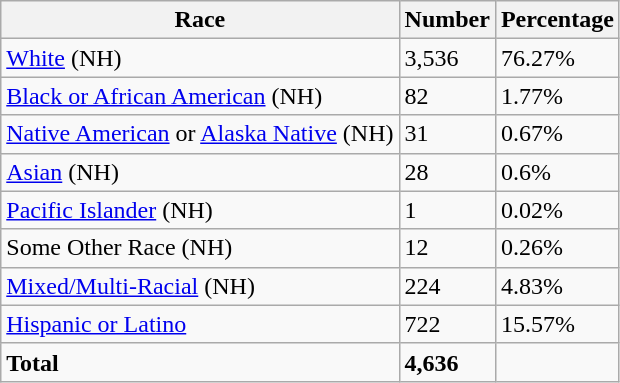<table class="wikitable">
<tr>
<th>Race</th>
<th>Number</th>
<th>Percentage</th>
</tr>
<tr>
<td><a href='#'>White</a> (NH)</td>
<td>3,536</td>
<td>76.27%</td>
</tr>
<tr>
<td><a href='#'>Black or African American</a> (NH)</td>
<td>82</td>
<td>1.77%</td>
</tr>
<tr>
<td><a href='#'>Native American</a> or <a href='#'>Alaska Native</a> (NH)</td>
<td>31</td>
<td>0.67%</td>
</tr>
<tr>
<td><a href='#'>Asian</a> (NH)</td>
<td>28</td>
<td>0.6%</td>
</tr>
<tr>
<td><a href='#'>Pacific Islander</a> (NH)</td>
<td>1</td>
<td>0.02%</td>
</tr>
<tr>
<td>Some Other Race (NH)</td>
<td>12</td>
<td>0.26%</td>
</tr>
<tr>
<td><a href='#'>Mixed/Multi-Racial</a> (NH)</td>
<td>224</td>
<td>4.83%</td>
</tr>
<tr>
<td><a href='#'>Hispanic or Latino</a></td>
<td>722</td>
<td>15.57%</td>
</tr>
<tr>
<td><strong>Total</strong></td>
<td><strong>4,636</strong></td>
<td></td>
</tr>
</table>
